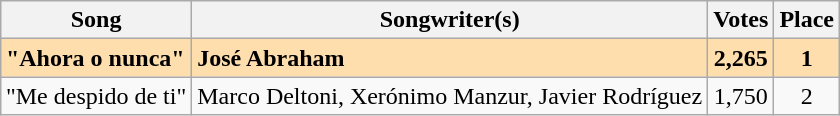<table class="sortable wikitable" style="margin: 1em auto 1em auto; text-align:center">
<tr>
<th>Song</th>
<th>Songwriter(s)</th>
<th>Votes</th>
<th>Place</th>
</tr>
<tr style="font-weight:bold; background:navajowhite;">
<td align="left">"Ahora o nunca"</td>
<td align="left">José Abraham</td>
<td>2,265</td>
<td>1</td>
</tr>
<tr>
<td align="left">"Me despido de ti"</td>
<td align="left">Marco Deltoni, Xerónimo Manzur, Javier Rodríguez</td>
<td>1,750</td>
<td>2</td>
</tr>
</table>
